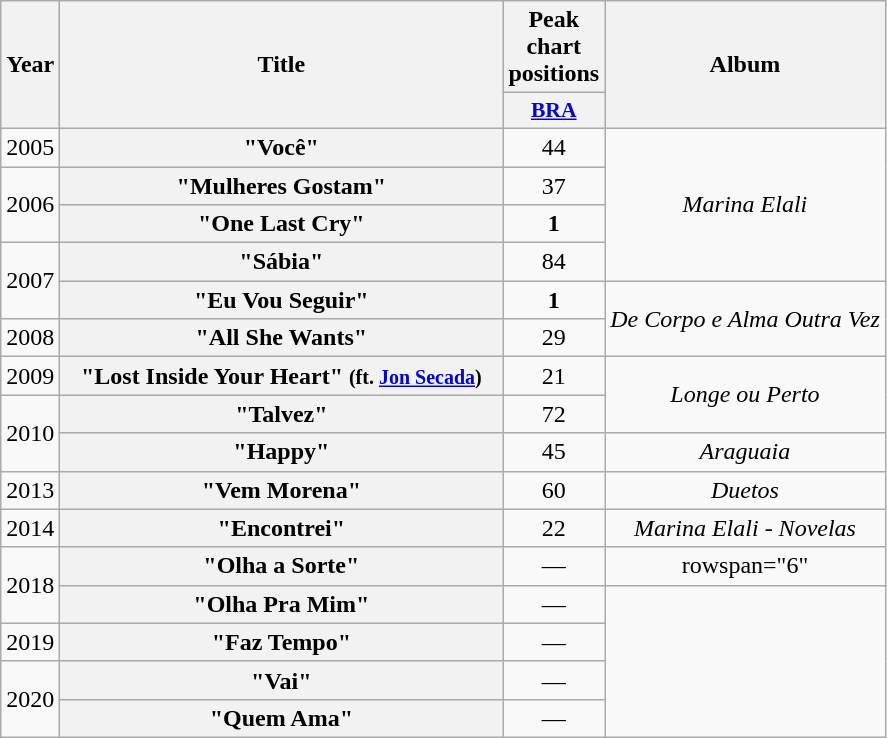<table class="wikitable plainrowheaders" style="text-align:center;" border="1">
<tr>
<th scope="col" rowspan="2">Year</th>
<th scope="col" rowspan="2" style="width:18em;">Title</th>
<th scope="col" colspan="1">Peak chart positions</th>
<th scope="col" rowspan="2">Album</th>
</tr>
<tr>
<th scope="col" style="width:3em;font-size:90%;"><a href='#'>BRA</a></th>
</tr>
<tr>
<td rowspan="1">2005</td>
<th scope="row">"Você"</th>
<td>44</td>
<td rowspan="4"><em>Marina Elali</em></td>
</tr>
<tr>
<td rowspan="2">2006</td>
<th scope="row">"Mulheres Gostam"</th>
<td>37</td>
</tr>
<tr>
<th scope="row">"One Last Cry"</th>
<td><strong>1</strong></td>
</tr>
<tr>
<td rowspan="2">2007</td>
<th scope="row">"Sábia"</th>
<td>84</td>
</tr>
<tr>
<th scope="row">"Eu Vou Seguir"</th>
<td><strong>1</strong></td>
<td rowspan="2"><em>De Corpo e Alma Outra Vez</em></td>
</tr>
<tr>
<td rowspan="1">2008</td>
<th scope="row">"All She Wants"</th>
<td>29</td>
</tr>
<tr>
<td rowspan="1">2009</td>
<th scope="row">"Lost Inside Your Heart" <small>(ft. <a href='#'>Jon Secada</a>)</small></th>
<td>21</td>
<td rowspan="2"><em>Longe ou Perto</em></td>
</tr>
<tr>
<td rowspan="2">2010</td>
<th scope="row">"Talvez"</th>
<td>72</td>
</tr>
<tr>
<th scope="row">"Happy"</th>
<td>45</td>
<td rowspan="1"><em>Araguaia</em></td>
</tr>
<tr>
<td rowspan="1">2013</td>
<th scope="row">"Vem Morena"</th>
<td>60</td>
<td rowspan="1"><em>Duetos</em></td>
</tr>
<tr>
<td rowspan="1">2014</td>
<th scope="row">"Encontrei"</th>
<td>22</td>
<td rowspan="1"><em>Marina Elali - Novelas</em></td>
</tr>
<tr>
<td rowspan="2">2018</td>
<th scope="row">"Olha a Sorte"</th>
<td>—</td>
<td>rowspan="6" </td>
</tr>
<tr>
<th scope="row">"Olha Pra Mim"</th>
<td>—</td>
</tr>
<tr>
<td rowspan="1">2019</td>
<th scope="row">"Faz Tempo"</th>
<td>—</td>
</tr>
<tr>
<td rowspan="2">2020</td>
<th scope="row">"Vai"</th>
<td>—</td>
</tr>
<tr>
<th scope="row">"Quem Ama"</th>
<td>—</td>
</tr>
</table>
